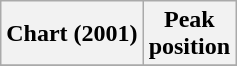<table class="wikitable plainrowheaders" style="text-align:center">
<tr>
<th scope="col">Chart (2001)</th>
<th scope="col">Peak<br> position</th>
</tr>
<tr>
</tr>
</table>
